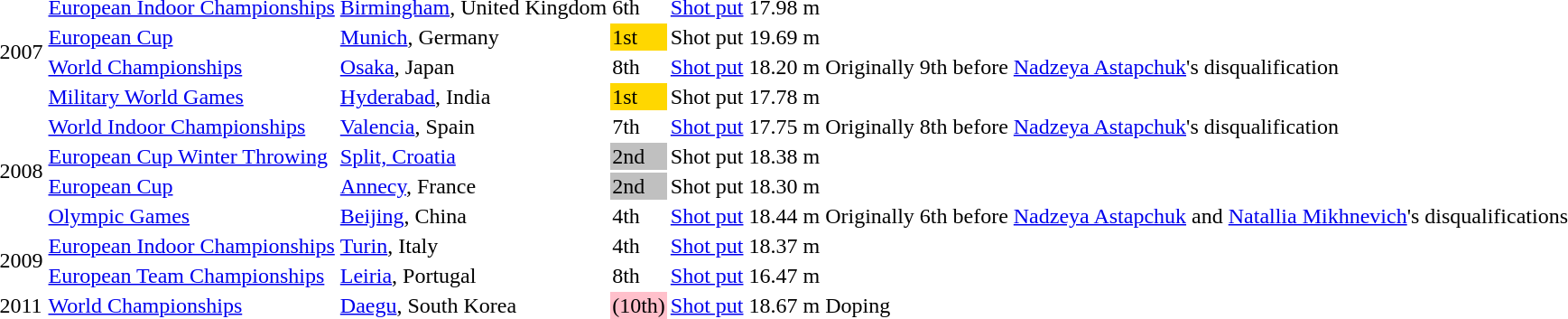<table>
<tr>
<td rowspan=4>2007</td>
<td><a href='#'>European Indoor Championships</a></td>
<td><a href='#'>Birmingham</a>, United Kingdom</td>
<td>6th</td>
<td><a href='#'>Shot put</a></td>
<td>17.98 m</td>
</tr>
<tr>
<td><a href='#'>European Cup</a></td>
<td><a href='#'>Munich</a>, Germany</td>
<td bgcolor=gold>1st</td>
<td>Shot put</td>
<td>19.69 m</td>
<td></td>
</tr>
<tr>
<td><a href='#'>World Championships</a></td>
<td><a href='#'>Osaka</a>, Japan</td>
<td>8th</td>
<td><a href='#'>Shot put</a></td>
<td>18.20 m</td>
<td>Originally 9th before <a href='#'>Nadzeya Astapchuk</a>'s disqualification</td>
</tr>
<tr>
<td><a href='#'>Military World Games</a></td>
<td><a href='#'>Hyderabad</a>, India</td>
<td bgcolor=gold>1st</td>
<td>Shot put</td>
<td>17.78 m</td>
</tr>
<tr>
<td rowspan=4>2008</td>
<td><a href='#'>World Indoor Championships</a></td>
<td><a href='#'>Valencia</a>, Spain</td>
<td>7th</td>
<td><a href='#'>Shot put</a></td>
<td>17.75 m</td>
<td>Originally 8th before <a href='#'>Nadzeya Astapchuk</a>'s disqualification</td>
</tr>
<tr>
<td><a href='#'>European Cup Winter Throwing</a></td>
<td><a href='#'>Split, Croatia</a></td>
<td bgcolor=silver>2nd</td>
<td>Shot put</td>
<td>18.38 m</td>
</tr>
<tr>
<td><a href='#'>European Cup</a></td>
<td><a href='#'>Annecy</a>, France</td>
<td bgcolor=silver>2nd</td>
<td>Shot put</td>
<td>18.30 m</td>
</tr>
<tr>
<td><a href='#'>Olympic Games</a></td>
<td><a href='#'>Beijing</a>, China</td>
<td>4th</td>
<td><a href='#'>Shot put</a></td>
<td>18.44 m</td>
<td>Originally 6th before <a href='#'>Nadzeya Astapchuk</a> and <a href='#'>Natallia Mikhnevich</a>'s disqualifications</td>
</tr>
<tr>
<td rowspan=2>2009</td>
<td><a href='#'>European Indoor Championships</a></td>
<td><a href='#'>Turin</a>, Italy</td>
<td>4th</td>
<td><a href='#'>Shot put</a></td>
<td>18.37 m</td>
</tr>
<tr>
<td><a href='#'>European Team Championships</a></td>
<td><a href='#'>Leiria</a>, Portugal</td>
<td>8th</td>
<td><a href='#'>Shot put</a></td>
<td>16.47 m</td>
</tr>
<tr>
<td>2011</td>
<td><a href='#'>World Championships</a></td>
<td><a href='#'>Daegu</a>, South Korea</td>
<td bgcolor=pink> (10th)</td>
<td><a href='#'>Shot put</a></td>
<td>18.67 m</td>
<td>Doping</td>
</tr>
</table>
